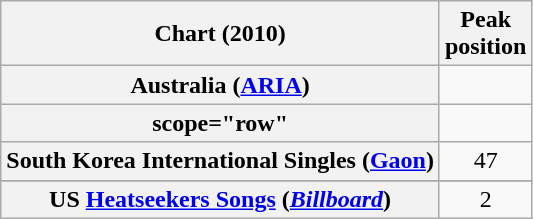<table class="wikitable sortable plainrowheaders">
<tr>
<th>Chart (2010)</th>
<th>Peak<br>position</th>
</tr>
<tr>
<th scope="row">Australia (<a href='#'>ARIA</a>)</th>
<td></td>
</tr>
<tr>
<th>scope="row"</th>
</tr>
<tr>
<th scope="row">South Korea International Singles (<a href='#'>Gaon</a>)</th>
<td style="text-align:center;">47</td>
</tr>
<tr>
</tr>
<tr>
<th scope="row">US <a href='#'>Heatseekers Songs</a> (<em><a href='#'>Billboard</a></em>)</th>
<td align="center">2</td>
</tr>
</table>
